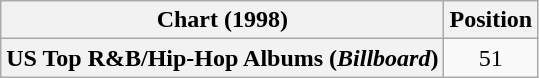<table class="wikitable plainrowheaders">
<tr>
<th scope="col">Chart (1998)</th>
<th scope="col">Position</th>
</tr>
<tr>
<th scope="row">US Top R&B/Hip-Hop Albums (<em>Billboard</em>)</th>
<td style="text-align:center;">51</td>
</tr>
</table>
